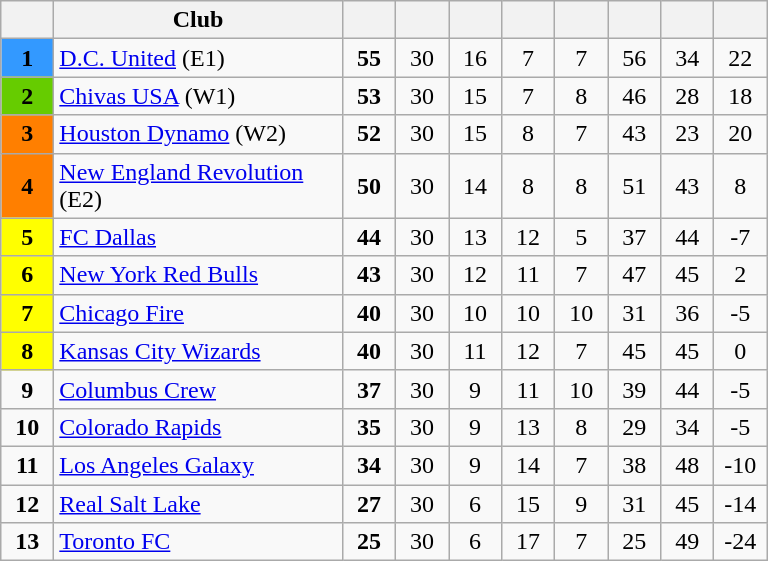<table class="wikitable">
<tr>
<th width=28></th>
<th width=185>Club</th>
<th width=28></th>
<th width=28></th>
<th width=28></th>
<th width=28></th>
<th width=28></th>
<th width=28></th>
<th width=28></th>
<th width=28></th>
</tr>
<tr>
<td style="background:#39f; text-align:center;"><strong>1</strong></td>
<td><a href='#'>D.C. United</a> (E1)</td>
<td align=center><strong>55</strong></td>
<td align=center>30</td>
<td align=center>16</td>
<td align=center>7</td>
<td align=center>7</td>
<td align=center>56</td>
<td align=center>34</td>
<td align=center>22</td>
</tr>
<tr>
<td style="background:#6c0; text-align:center;"><strong>2</strong></td>
<td><a href='#'>Chivas USA</a> (W1)</td>
<td align=center><strong>53</strong></td>
<td align=center>30</td>
<td align=center>15</td>
<td align=center>7</td>
<td align=center>8</td>
<td align=center>46</td>
<td align=center>28</td>
<td align=center>18</td>
</tr>
<tr>
<td style="background:#ff7f00; text-align:center;"><strong>3</strong></td>
<td><a href='#'>Houston Dynamo</a> (W2)</td>
<td align=center><strong>52</strong></td>
<td align=center>30</td>
<td align=center>15</td>
<td align=center>8</td>
<td align=center>7</td>
<td align=center>43</td>
<td align=center>23</td>
<td align=center>20</td>
</tr>
<tr>
<td style="background:#ff7f00; text-align:center;"><strong>4</strong></td>
<td><a href='#'>New England Revolution</a> (E2)</td>
<td align=center><strong>50</strong></td>
<td align=center>30</td>
<td align=center>14</td>
<td align=center>8</td>
<td align=center>8</td>
<td align=center>51</td>
<td align=center>43</td>
<td align=center>8</td>
</tr>
<tr>
<td style="background:#ff0; text-align:center;"><strong>5</strong></td>
<td><a href='#'>FC Dallas</a></td>
<td align=center><strong>44</strong></td>
<td align=center>30</td>
<td align=center>13</td>
<td align=center>12</td>
<td align=center>5</td>
<td align=center>37</td>
<td align=center>44</td>
<td align=center>-7</td>
</tr>
<tr>
<td style="background:#ff0; text-align:center;"><strong>6</strong></td>
<td><a href='#'>New York Red Bulls</a></td>
<td align=center><strong>43</strong></td>
<td align=center>30</td>
<td align=center>12</td>
<td align=center>11</td>
<td align=center>7</td>
<td align=center>47</td>
<td align=center>45</td>
<td align=center>2</td>
</tr>
<tr>
<td style="background:#ff0; text-align:center;"><strong>7</strong></td>
<td><a href='#'>Chicago Fire</a></td>
<td align=center><strong>40</strong></td>
<td align=center>30</td>
<td align=center>10</td>
<td align=center>10</td>
<td align=center>10</td>
<td align=center>31</td>
<td align=center>36</td>
<td align=center>-5</td>
</tr>
<tr>
<td style="background:#ff0; text-align:center;"><strong>8</strong></td>
<td><a href='#'>Kansas City Wizards</a></td>
<td align=center><strong>40</strong></td>
<td align=center>30</td>
<td align=center>11</td>
<td align=center>12</td>
<td align=center>7</td>
<td align=center>45</td>
<td align=center>45</td>
<td align=center>0</td>
</tr>
<tr>
<td align=center><strong>9</strong></td>
<td><a href='#'>Columbus Crew</a></td>
<td align=center><strong>37</strong></td>
<td align=center>30</td>
<td align=center>9</td>
<td align=center>11</td>
<td align=center>10</td>
<td align=center>39</td>
<td align=center>44</td>
<td align=center>-5</td>
</tr>
<tr>
<td align=center><strong>10</strong></td>
<td><a href='#'>Colorado Rapids</a></td>
<td align=center><strong>35</strong></td>
<td align=center>30</td>
<td align=center>9</td>
<td align=center>13</td>
<td align=center>8</td>
<td align=center>29</td>
<td align=center>34</td>
<td align=center>-5</td>
</tr>
<tr>
<td align=center><strong>11</strong></td>
<td><a href='#'>Los Angeles Galaxy</a></td>
<td align=center><strong>34</strong></td>
<td align=center>30</td>
<td align=center>9</td>
<td align=center>14</td>
<td align=center>7</td>
<td align=center>38</td>
<td align=center>48</td>
<td align=center>-10</td>
</tr>
<tr>
<td align=center><strong>12</strong></td>
<td><a href='#'>Real Salt Lake</a></td>
<td align=center><strong>27</strong></td>
<td align=center>30</td>
<td align=center>6</td>
<td align=center>15</td>
<td align=center>9</td>
<td align=center>31</td>
<td align=center>45</td>
<td align=center>-14</td>
</tr>
<tr>
<td align=center><strong>13</strong></td>
<td><a href='#'>Toronto FC</a></td>
<td align=center><strong>25</strong></td>
<td align=center>30</td>
<td align=center>6</td>
<td align=center>17</td>
<td align=center>7</td>
<td align=center>25</td>
<td align=center>49</td>
<td align=center>-24</td>
</tr>
</table>
